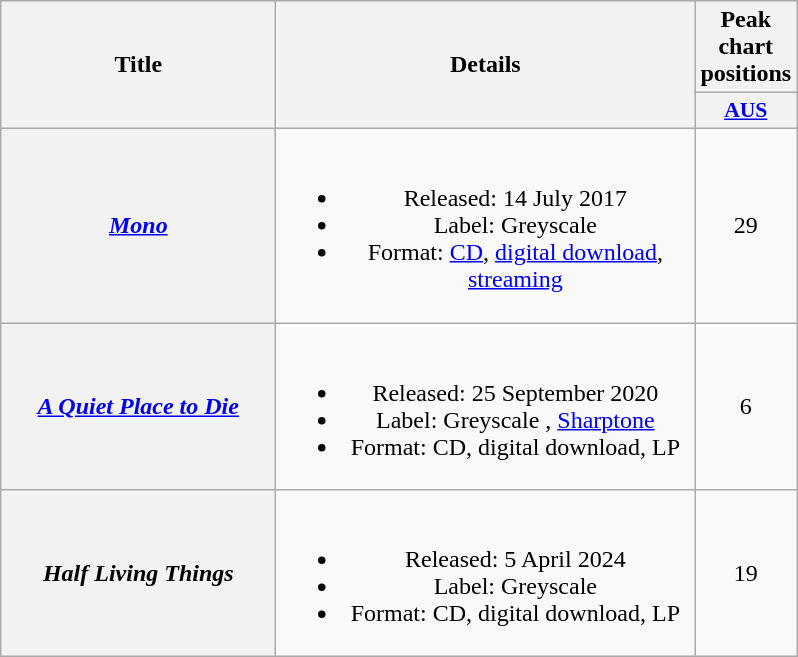<table class="wikitable plainrowheaders" style="text-align:center;" border="1">
<tr>
<th scope="col" rowspan="2" style="width:11em;">Title</th>
<th scope="col" rowspan="2" style="width:17em;">Details</th>
<th scope="col" colspan="1">Peak chart positions</th>
</tr>
<tr>
<th scope="col" style="width:3em;font-size:90%;"><a href='#'>AUS</a><br></th>
</tr>
<tr>
<th scope="row"><em><a href='#'>Mono</a></em></th>
<td><br><ul><li>Released: 14 July 2017</li><li>Label: Greyscale </li><li>Format: <a href='#'>CD</a>, <a href='#'>digital download</a>, <a href='#'>streaming</a></li></ul></td>
<td>29</td>
</tr>
<tr>
<th scope="row"><em><a href='#'>A Quiet Place to Die</a></em></th>
<td><br><ul><li>Released: 25 September 2020</li><li>Label: Greyscale , <a href='#'>Sharptone</a></li><li>Format: CD, digital download, LP</li></ul></td>
<td>6</td>
</tr>
<tr>
<th scope="row"><em>Half Living Things</em></th>
<td><br><ul><li>Released: 5 April 2024</li><li>Label: Greyscale </li><li>Format: CD, digital download, LP</li></ul></td>
<td>19<br></td>
</tr>
</table>
